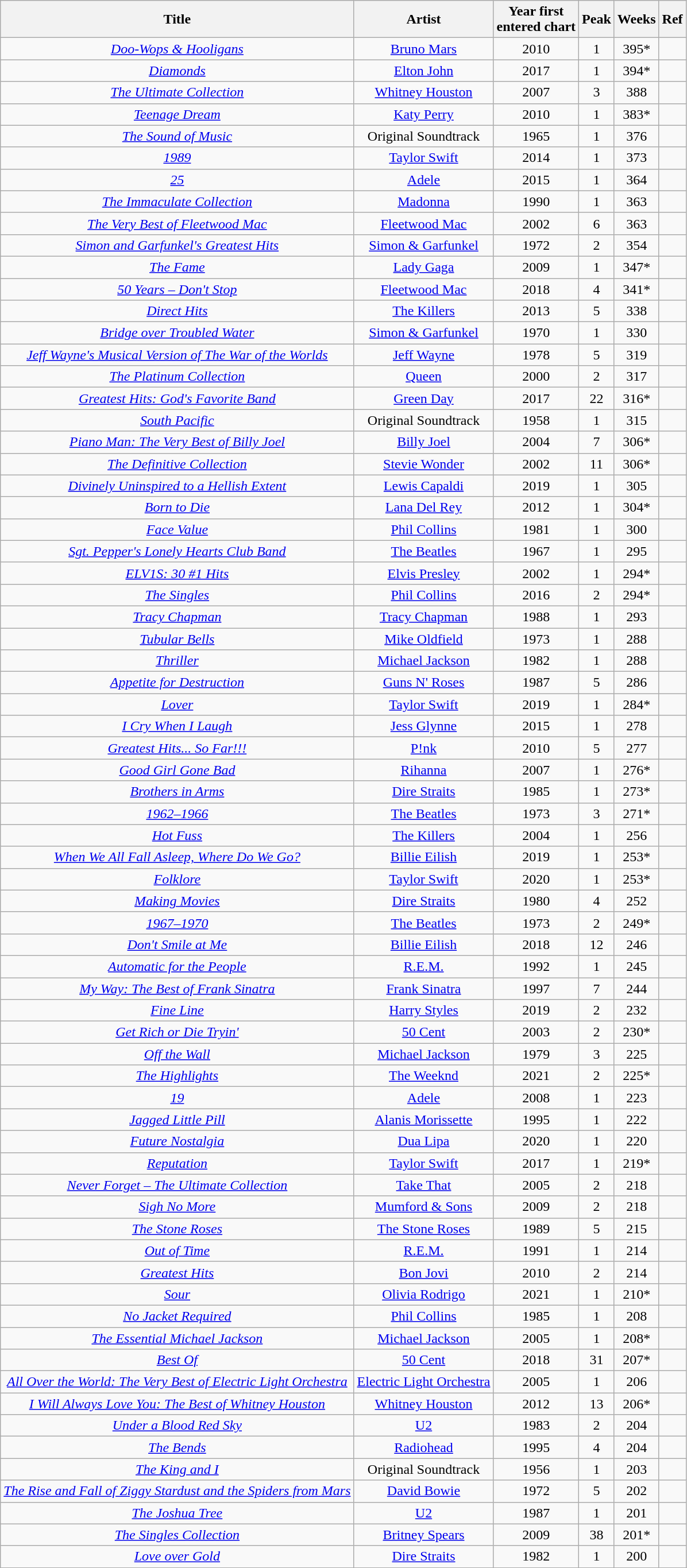<table class="wikitable sortable" style="text-align:center;">
<tr>
<th scope="col">Title</th>
<th scope="col">Artist</th>
<th scope="col">Year first<br>entered chart</th>
<th scope="col">Peak</th>
<th scope="col">Weeks</th>
<th scope="col">Ref</th>
</tr>
<tr>
<td><em><a href='#'>Doo-Wops & Hooligans</a></em></td>
<td><a href='#'>Bruno Mars</a></td>
<td>2010</td>
<td>1</td>
<td>395*</td>
<td></td>
</tr>
<tr>
<td><em><a href='#'>Diamonds</a></em></td>
<td><a href='#'>Elton John</a></td>
<td>2017</td>
<td>1</td>
<td>394*</td>
<td> </td>
</tr>
<tr>
<td><em><a href='#'>The Ultimate Collection</a></em></td>
<td><a href='#'>Whitney Houston</a></td>
<td>2007</td>
<td>3</td>
<td>388</td>
<td> </td>
</tr>
<tr>
<td><em><a href='#'>Teenage Dream</a></em></td>
<td><a href='#'>Katy Perry</a></td>
<td>2010</td>
<td>1</td>
<td>383*</td>
<td></td>
</tr>
<tr>
<td><em><a href='#'>The Sound of Music</a></em></td>
<td>Original Soundtrack</td>
<td>1965</td>
<td>1</td>
<td>376</td>
<td></td>
</tr>
<tr>
<td><em><a href='#'>1989</a></em></td>
<td><a href='#'>Taylor Swift</a></td>
<td>2014</td>
<td>1</td>
<td>373</td>
<td></td>
</tr>
<tr>
<td><em><a href='#'>25</a></em></td>
<td><a href='#'>Adele</a></td>
<td>2015</td>
<td>1</td>
<td>364</td>
<td></td>
</tr>
<tr>
<td><em><a href='#'>The Immaculate Collection</a></em></td>
<td><a href='#'>Madonna</a></td>
<td>1990</td>
<td>1</td>
<td>363</td>
<td></td>
</tr>
<tr>
<td><em><a href='#'>The Very Best of Fleetwood Mac</a></em></td>
<td><a href='#'>Fleetwood Mac</a></td>
<td>2002</td>
<td>6</td>
<td>363</td>
<td></td>
</tr>
<tr>
<td><em><a href='#'>Simon and Garfunkel's Greatest Hits</a></em></td>
<td><a href='#'>Simon & Garfunkel</a></td>
<td>1972</td>
<td>2</td>
<td>354</td>
<td></td>
</tr>
<tr>
<td><em><a href='#'>The Fame</a></em></td>
<td><a href='#'>Lady Gaga</a></td>
<td>2009</td>
<td>1</td>
<td>347*</td>
<td></td>
</tr>
<tr>
<td><em><a href='#'>50 Years – Don't Stop</a></em></td>
<td><a href='#'>Fleetwood Mac</a></td>
<td>2018</td>
<td>4</td>
<td>341*</td>
<td></td>
</tr>
<tr>
<td><em><a href='#'>Direct Hits</a></em></td>
<td><a href='#'>The Killers</a></td>
<td>2013</td>
<td>5</td>
<td>338</td>
<td></td>
</tr>
<tr>
<td><em><a href='#'>Bridge over Troubled Water</a></em></td>
<td><a href='#'>Simon & Garfunkel</a></td>
<td>1970</td>
<td>1</td>
<td>330</td>
<td></td>
</tr>
<tr>
<td><em><a href='#'>Jeff Wayne's Musical Version of The War of the Worlds</a></em></td>
<td><a href='#'>Jeff Wayne</a></td>
<td>1978</td>
<td>5</td>
<td>319</td>
<td></td>
</tr>
<tr>
<td><em><a href='#'>The Platinum Collection</a></em></td>
<td><a href='#'>Queen</a></td>
<td>2000</td>
<td>2</td>
<td>317</td>
<td></td>
</tr>
<tr>
<td><em><a href='#'>Greatest Hits: God's Favorite Band</a></em></td>
<td><a href='#'>Green Day</a></td>
<td>2017</td>
<td>22</td>
<td>316*</td>
<td></td>
</tr>
<tr>
<td><em><a href='#'>South Pacific</a></em></td>
<td>Original Soundtrack</td>
<td>1958</td>
<td>1</td>
<td>315</td>
<td></td>
</tr>
<tr>
<td><em><a href='#'>Piano Man: The Very Best of Billy Joel</a></em></td>
<td><a href='#'>Billy Joel</a></td>
<td>2004</td>
<td>7</td>
<td>306*</td>
<td></td>
</tr>
<tr>
<td><em><a href='#'>The Definitive Collection</a></em></td>
<td><a href='#'>Stevie Wonder</a></td>
<td>2002</td>
<td>11</td>
<td>306*</td>
<td></td>
</tr>
<tr>
<td><em><a href='#'>Divinely Uninspired to a Hellish Extent</a></em></td>
<td><a href='#'>Lewis Capaldi</a></td>
<td>2019</td>
<td>1</td>
<td>305</td>
<td></td>
</tr>
<tr>
<td><em><a href='#'>Born to Die</a></em></td>
<td><a href='#'>Lana Del Rey</a></td>
<td>2012</td>
<td>1</td>
<td>304*</td>
<td></td>
</tr>
<tr>
<td><em><a href='#'>Face Value</a></em></td>
<td><a href='#'>Phil Collins</a></td>
<td>1981</td>
<td>1</td>
<td>300</td>
<td> </td>
</tr>
<tr>
<td><em><a href='#'>Sgt. Pepper's Lonely Hearts Club Band</a></em></td>
<td><a href='#'>The Beatles</a></td>
<td>1967</td>
<td>1</td>
<td>295</td>
<td> </td>
</tr>
<tr>
<td><em><a href='#'>ELV1S: 30 #1 Hits</a></em></td>
<td><a href='#'>Elvis Presley</a></td>
<td>2002</td>
<td>1</td>
<td>294*</td>
<td></td>
</tr>
<tr>
<td><em><a href='#'>The Singles</a></em></td>
<td><a href='#'>Phil Collins</a></td>
<td>2016</td>
<td>2</td>
<td>294*</td>
<td></td>
</tr>
<tr>
<td><em><a href='#'>Tracy Chapman</a></em></td>
<td><a href='#'>Tracy Chapman</a></td>
<td>1988</td>
<td>1</td>
<td>293</td>
<td></td>
</tr>
<tr>
<td><em><a href='#'>Tubular Bells</a></em></td>
<td><a href='#'>Mike Oldfield</a></td>
<td>1973</td>
<td>1</td>
<td>288</td>
<td></td>
</tr>
<tr>
<td><em><a href='#'>Thriller</a></em></td>
<td><a href='#'>Michael Jackson</a></td>
<td>1982</td>
<td>1</td>
<td>288</td>
<td> </td>
</tr>
<tr>
<td><em><a href='#'>Appetite for Destruction</a></em></td>
<td><a href='#'>Guns N' Roses</a></td>
<td>1987</td>
<td>5</td>
<td>286</td>
<td></td>
</tr>
<tr>
<td><em><a href='#'>Lover</a></em></td>
<td><a href='#'>Taylor Swift</a></td>
<td>2019</td>
<td>1</td>
<td>284*</td>
<td></td>
</tr>
<tr>
<td><em><a href='#'>I Cry When I Laugh</a></em></td>
<td><a href='#'>Jess Glynne</a></td>
<td>2015</td>
<td>1</td>
<td>278</td>
<td></td>
</tr>
<tr>
<td><em><a href='#'>Greatest Hits... So Far!!!</a></em></td>
<td><a href='#'>P!nk</a></td>
<td>2010</td>
<td>5</td>
<td>277</td>
<td></td>
</tr>
<tr>
<td><em><a href='#'>Good Girl Gone Bad</a></em></td>
<td><a href='#'>Rihanna</a></td>
<td>2007</td>
<td>1</td>
<td>276*</td>
<td></td>
</tr>
<tr>
<td><em><a href='#'>Brothers in Arms</a></em></td>
<td><a href='#'>Dire Straits</a></td>
<td>1985</td>
<td>1</td>
<td>273*</td>
<td></td>
</tr>
<tr>
<td><em><a href='#'>1962–1966</a></em></td>
<td><a href='#'>The Beatles</a></td>
<td>1973</td>
<td>3</td>
<td>271*</td>
<td> </td>
</tr>
<tr>
<td><em><a href='#'>Hot Fuss</a></em></td>
<td><a href='#'>The Killers</a></td>
<td>2004</td>
<td>1</td>
<td>256</td>
<td></td>
</tr>
<tr>
<td><em><a href='#'>When We All Fall Asleep, Where Do We Go?</a></em></td>
<td><a href='#'>Billie Eilish</a></td>
<td>2019</td>
<td>1</td>
<td>253*</td>
<td></td>
</tr>
<tr>
<td><em><a href='#'>Folklore</a></em></td>
<td><a href='#'>Taylor Swift</a></td>
<td>2020</td>
<td>1</td>
<td>253*</td>
<td></td>
</tr>
<tr>
<td><em><a href='#'>Making Movies</a></em></td>
<td><a href='#'>Dire Straits</a></td>
<td>1980</td>
<td>4</td>
<td>252</td>
<td></td>
</tr>
<tr>
<td><em><a href='#'>1967–1970</a></em></td>
<td><a href='#'>The Beatles</a></td>
<td>1973</td>
<td>2</td>
<td>249*</td>
<td> </td>
</tr>
<tr>
<td><em><a href='#'>Don't Smile at Me</a></em></td>
<td><a href='#'>Billie Eilish</a></td>
<td>2018</td>
<td>12</td>
<td>246</td>
<td></td>
</tr>
<tr>
<td><em><a href='#'>Automatic for the People</a></em></td>
<td><a href='#'>R.E.M.</a></td>
<td>1992</td>
<td>1</td>
<td>245</td>
<td></td>
</tr>
<tr>
<td><em><a href='#'>My Way: The Best of Frank Sinatra</a></em></td>
<td><a href='#'>Frank Sinatra</a></td>
<td>1997</td>
<td>7</td>
<td>244</td>
<td></td>
</tr>
<tr>
<td><em><a href='#'>Fine Line</a></em></td>
<td><a href='#'>Harry Styles</a></td>
<td>2019</td>
<td>2</td>
<td>232</td>
<td></td>
</tr>
<tr>
<td><em><a href='#'>Get Rich or Die Tryin'</a></em></td>
<td><a href='#'>50 Cent</a></td>
<td>2003</td>
<td>2</td>
<td>230*</td>
<td></td>
</tr>
<tr>
<td><em><a href='#'>Off the Wall</a></em></td>
<td><a href='#'>Michael Jackson</a></td>
<td>1979</td>
<td>3</td>
<td>225</td>
<td></td>
</tr>
<tr>
<td><em><a href='#'>The Highlights</a></em></td>
<td><a href='#'>The Weeknd</a></td>
<td>2021</td>
<td>2</td>
<td>225*</td>
<td></td>
</tr>
<tr>
<td><em><a href='#'>19</a></em></td>
<td><a href='#'>Adele</a></td>
<td>2008</td>
<td>1</td>
<td>223</td>
<td></td>
</tr>
<tr>
<td><em><a href='#'>Jagged Little Pill</a></em></td>
<td><a href='#'>Alanis Morissette</a></td>
<td>1995</td>
<td>1</td>
<td>222</td>
<td></td>
</tr>
<tr>
<td><em><a href='#'>Future Nostalgia</a></em></td>
<td><a href='#'>Dua Lipa</a></td>
<td>2020</td>
<td>1</td>
<td>220</td>
<td></td>
</tr>
<tr>
<td><em><a href='#'>Reputation</a></em></td>
<td><a href='#'>Taylor Swift</a></td>
<td>2017</td>
<td>1</td>
<td>219*</td>
<td></td>
</tr>
<tr>
<td><em><a href='#'>Never Forget – The Ultimate Collection</a></em></td>
<td><a href='#'>Take That</a></td>
<td>2005</td>
<td>2</td>
<td>218</td>
<td></td>
</tr>
<tr>
<td><em><a href='#'>Sigh No More</a></em></td>
<td><a href='#'>Mumford & Sons</a></td>
<td>2009</td>
<td>2</td>
<td>218</td>
<td></td>
</tr>
<tr>
<td><em><a href='#'>The Stone Roses</a></em></td>
<td><a href='#'>The Stone Roses</a></td>
<td>1989</td>
<td>5</td>
<td>215</td>
<td></td>
</tr>
<tr>
<td><em><a href='#'>Out of Time</a></em></td>
<td><a href='#'>R.E.M.</a></td>
<td>1991</td>
<td>1</td>
<td>214</td>
<td></td>
</tr>
<tr>
<td><em><a href='#'>Greatest Hits</a></em></td>
<td><a href='#'>Bon Jovi</a></td>
<td>2010</td>
<td>2</td>
<td>214</td>
<td></td>
</tr>
<tr>
<td><em><a href='#'>Sour</a></em></td>
<td><a href='#'>Olivia Rodrigo</a></td>
<td>2021</td>
<td>1</td>
<td>210*</td>
<td></td>
</tr>
<tr>
<td><em><a href='#'>No Jacket Required</a></em></td>
<td><a href='#'>Phil Collins</a></td>
<td>1985</td>
<td>1</td>
<td>208</td>
<td> </td>
</tr>
<tr>
<td><em><a href='#'>The Essential Michael Jackson</a></em></td>
<td><a href='#'>Michael Jackson</a></td>
<td>2005</td>
<td>1</td>
<td>208*</td>
<td></td>
</tr>
<tr>
<td><em><a href='#'>Best Of</a></em></td>
<td><a href='#'>50 Cent</a></td>
<td>2018</td>
<td>31</td>
<td>207*</td>
<td></td>
</tr>
<tr>
<td><em><a href='#'>All Over the World: The Very Best of Electric Light Orchestra</a></em></td>
<td><a href='#'>Electric Light Orchestra</a></td>
<td>2005</td>
<td>1</td>
<td>206</td>
<td></td>
</tr>
<tr>
<td><em><a href='#'>I Will Always Love You: The Best of Whitney Houston</a></em></td>
<td><a href='#'>Whitney Houston</a></td>
<td>2012</td>
<td>13</td>
<td>206*</td>
<td></td>
</tr>
<tr>
<td><em><a href='#'>Under a Blood Red Sky</a></em></td>
<td><a href='#'>U2</a></td>
<td>1983</td>
<td>2</td>
<td>204</td>
<td></td>
</tr>
<tr>
<td><em><a href='#'>The Bends</a></em></td>
<td><a href='#'>Radiohead</a></td>
<td>1995</td>
<td>4</td>
<td>204</td>
<td></td>
</tr>
<tr>
<td><em><a href='#'>The King and I</a></em></td>
<td>Original Soundtrack</td>
<td>1956</td>
<td>1</td>
<td>203</td>
<td></td>
</tr>
<tr>
<td><em><a href='#'>The Rise and Fall of Ziggy Stardust and the Spiders from Mars</a></em></td>
<td><a href='#'>David Bowie</a></td>
<td>1972</td>
<td>5</td>
<td>202</td>
<td> </td>
</tr>
<tr>
<td><em><a href='#'>The Joshua Tree</a></em></td>
<td><a href='#'>U2</a></td>
<td>1987</td>
<td>1</td>
<td>201</td>
<td></td>
</tr>
<tr>
<td><em><a href='#'>The Singles Collection</a></em></td>
<td><a href='#'>Britney Spears</a></td>
<td>2009</td>
<td>38</td>
<td>201*</td>
<td></td>
</tr>
<tr>
<td><em><a href='#'>Love over Gold</a></em></td>
<td><a href='#'>Dire Straits</a></td>
<td>1982</td>
<td>1</td>
<td>200</td>
<td></td>
</tr>
<tr>
</tr>
</table>
